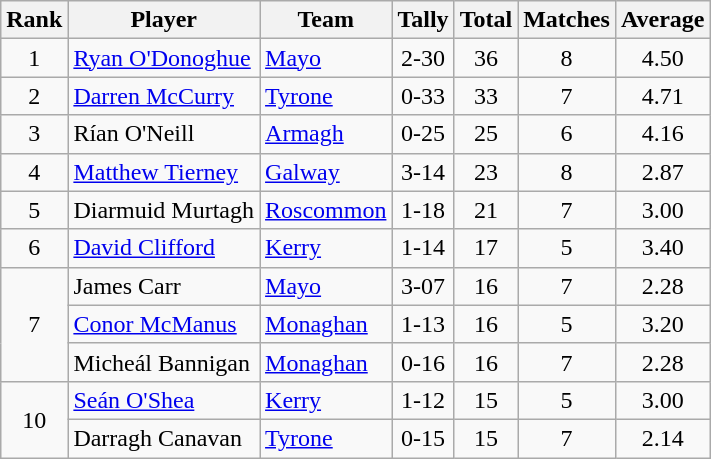<table class="wikitable">
<tr>
<th>Rank</th>
<th>Player</th>
<th>Team</th>
<th>Tally</th>
<th>Total</th>
<th>Matches</th>
<th>Average</th>
</tr>
<tr>
<td rowspan=1 align=center>1</td>
<td><a href='#'>Ryan O'Donoghue</a></td>
<td><a href='#'>Mayo</a></td>
<td align=center>2-30</td>
<td align=center>36</td>
<td align=center>8</td>
<td align=center>4.50</td>
</tr>
<tr>
<td rowspan=1 align=center>2</td>
<td><a href='#'>Darren McCurry</a></td>
<td><a href='#'>Tyrone</a></td>
<td align=center>0-33</td>
<td align=center>33</td>
<td align=center>7</td>
<td align=center>4.71</td>
</tr>
<tr>
<td rowspan=1 align=center>3</td>
<td>Rían O'Neill</td>
<td><a href='#'>Armagh</a></td>
<td align=center>0-25</td>
<td align=center>25</td>
<td align=center>6</td>
<td align=center>4.16</td>
</tr>
<tr>
<td rowspan=1 align=center>4</td>
<td><a href='#'>Matthew Tierney</a></td>
<td><a href='#'>Galway</a></td>
<td align=center>3-14</td>
<td align=center>23</td>
<td align=center>8</td>
<td align=center>2.87</td>
</tr>
<tr>
<td rowspan=1 align=center>5</td>
<td>Diarmuid Murtagh</td>
<td><a href='#'>Roscommon</a></td>
<td align=center>1-18</td>
<td align=center>21</td>
<td align=center>7</td>
<td align=center>3.00</td>
</tr>
<tr>
<td rowspan=1 align=center>6</td>
<td><a href='#'>David Clifford</a></td>
<td><a href='#'>Kerry</a></td>
<td align=center>1-14</td>
<td align=center>17</td>
<td align=center>5</td>
<td align=center>3.40</td>
</tr>
<tr>
<td rowspan=3 align=center>7</td>
<td>James Carr</td>
<td><a href='#'>Mayo</a></td>
<td align=center>3-07</td>
<td align=center>16</td>
<td align=center>7</td>
<td align=center>2.28</td>
</tr>
<tr>
<td><a href='#'>Conor McManus</a></td>
<td><a href='#'>Monaghan</a></td>
<td align=center>1-13</td>
<td align=center>16</td>
<td align=center>5</td>
<td align=center>3.20</td>
</tr>
<tr>
<td>Micheál Bannigan</td>
<td><a href='#'>Monaghan</a></td>
<td align=center>0-16</td>
<td align=center>16</td>
<td align=center>7</td>
<td align=center>2.28</td>
</tr>
<tr>
<td rowspan=2 align=center>10</td>
<td><a href='#'>Seán O'Shea</a></td>
<td><a href='#'>Kerry</a></td>
<td align=center>1-12</td>
<td align=center>15</td>
<td align=center>5</td>
<td align=center>3.00</td>
</tr>
<tr>
<td>Darragh Canavan</td>
<td><a href='#'>Tyrone</a></td>
<td align=center>0-15</td>
<td align=center>15</td>
<td align=center>7</td>
<td align=center>2.14</td>
</tr>
</table>
